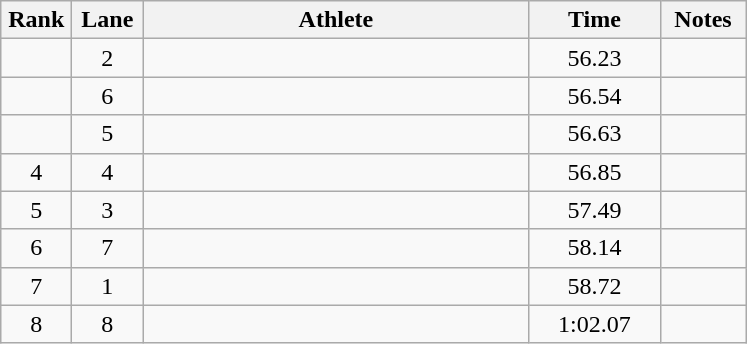<table class="wikitable" style="text-align:center">
<tr>
<th width=40>Rank</th>
<th width=40>Lane</th>
<th width=250>Athlete</th>
<th width=80>Time</th>
<th width=50>Notes</th>
</tr>
<tr>
<td></td>
<td>2</td>
<td align=left></td>
<td>56.23</td>
<td></td>
</tr>
<tr>
<td></td>
<td>6</td>
<td align=left></td>
<td>56.54</td>
<td></td>
</tr>
<tr>
<td></td>
<td>5</td>
<td align=left></td>
<td>56.63</td>
<td></td>
</tr>
<tr>
<td>4</td>
<td>4</td>
<td align=left></td>
<td>56.85</td>
<td></td>
</tr>
<tr>
<td>5</td>
<td>3</td>
<td align=left></td>
<td>57.49</td>
<td></td>
</tr>
<tr>
<td>6</td>
<td>7</td>
<td align=left></td>
<td>58.14</td>
<td></td>
</tr>
<tr>
<td>7</td>
<td>1</td>
<td align=left></td>
<td>58.72</td>
<td></td>
</tr>
<tr>
<td>8</td>
<td>8</td>
<td align=left></td>
<td>1:02.07</td>
<td></td>
</tr>
</table>
